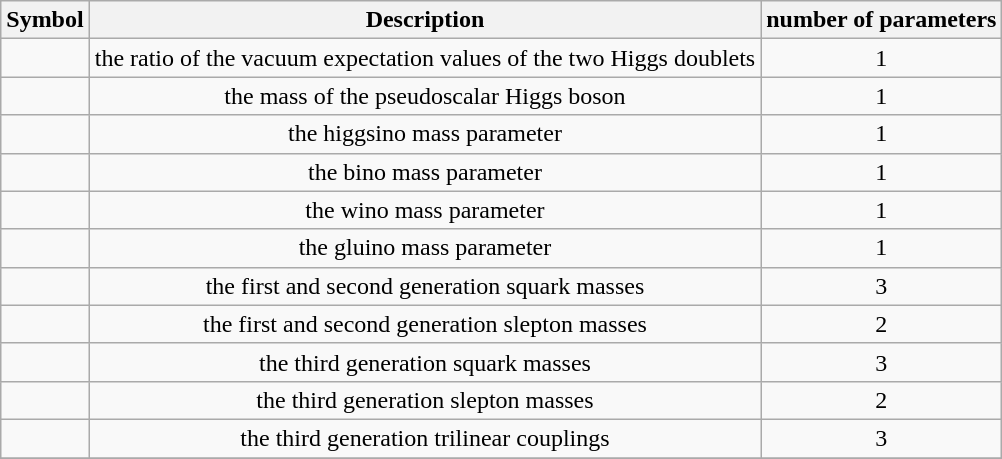<table class="wikitable" style="text-align:center;">
<tr>
<th>Symbol</th>
<th>Description</th>
<th>number of parameters</th>
</tr>
<tr>
<td></td>
<td>the ratio of the vacuum expectation values of the two Higgs doublets</td>
<td>1</td>
</tr>
<tr>
<td></td>
<td>the mass of the pseudoscalar Higgs boson</td>
<td>1</td>
</tr>
<tr>
<td></td>
<td>the higgsino mass parameter</td>
<td>1</td>
</tr>
<tr>
<td></td>
<td>the bino mass parameter</td>
<td>1</td>
</tr>
<tr>
<td></td>
<td>the wino mass parameter</td>
<td>1</td>
</tr>
<tr>
<td></td>
<td>the gluino mass parameter</td>
<td>1</td>
</tr>
<tr>
<td></td>
<td>the first and second generation squark masses</td>
<td>3</td>
</tr>
<tr>
<td></td>
<td>the first and second generation slepton masses</td>
<td>2</td>
</tr>
<tr>
<td></td>
<td>the third generation squark masses</td>
<td>3</td>
</tr>
<tr>
<td></td>
<td>the third generation slepton masses</td>
<td>2</td>
</tr>
<tr>
<td></td>
<td>the third generation trilinear couplings</td>
<td>3</td>
</tr>
<tr>
</tr>
</table>
